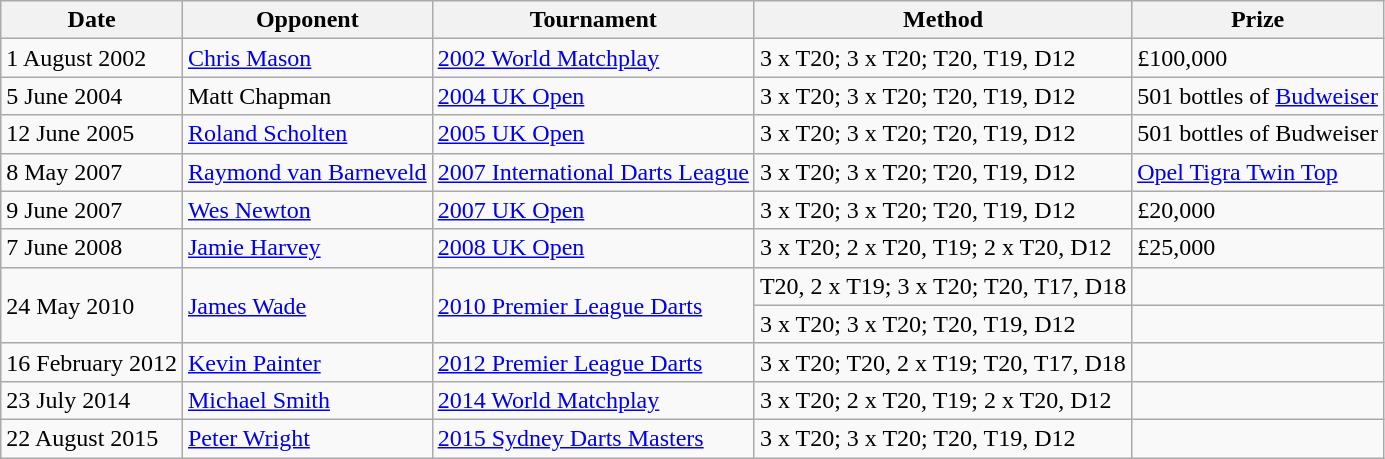<table class="wikitable">
<tr>
<th>Date</th>
<th>Opponent</th>
<th>Tournament</th>
<th>Method</th>
<th>Prize</th>
</tr>
<tr>
<td>1 August 2002</td>
<td> <a href='#'>Chris Mason</a></td>
<td><a href='#'>2002 World Matchplay</a></td>
<td>3 x T20; 3 x T20; T20, T19, D12</td>
<td>£100,000</td>
</tr>
<tr>
<td>5 June 2004</td>
<td> Matt Chapman</td>
<td><a href='#'>2004 UK Open</a></td>
<td>3 x T20; 3 x T20; T20, T19, D12</td>
<td>501 bottles of <a href='#'>Budweiser</a></td>
</tr>
<tr>
<td>12 June 2005</td>
<td> <a href='#'>Roland Scholten</a></td>
<td><a href='#'>2005 UK Open</a></td>
<td>3 x T20; 3 x T20; T20, T19, D12</td>
<td>501 bottles of Budweiser</td>
</tr>
<tr>
<td>8 May 2007</td>
<td> <a href='#'>Raymond van Barneveld</a></td>
<td><a href='#'>2007 International Darts League</a></td>
<td>3 x T20; 3 x T20; T20, T19, D12</td>
<td><a href='#'>Opel Tigra Twin Top</a></td>
</tr>
<tr>
<td>9 June 2007</td>
<td> <a href='#'>Wes Newton</a></td>
<td><a href='#'>2007 UK Open</a></td>
<td>3 x T20; 3 x T20; T20, T19, D12</td>
<td>£20,000</td>
</tr>
<tr>
<td>7 June 2008</td>
<td> <a href='#'>Jamie Harvey</a></td>
<td><a href='#'>2008 UK Open</a></td>
<td>3 x T20; 2 x T20, T19; 2 x T20, D12</td>
<td>£25,000</td>
</tr>
<tr>
<td rowspan=2>24 May 2010</td>
<td rowspan=2> <a href='#'>James Wade</a></td>
<td rowspan=2><a href='#'>2010 Premier League Darts</a></td>
<td>T20, 2 x T19; 3 x T20; T20, T17, D18</td>
<td></td>
</tr>
<tr>
<td>3 x T20; 3 x T20; T20, T19, D12</td>
<td></td>
</tr>
<tr>
<td>16 February 2012</td>
<td> <a href='#'>Kevin Painter</a></td>
<td><a href='#'>2012 Premier League Darts</a></td>
<td>3 x T20; T20, 2 x T19; T20, T17, D18</td>
<td></td>
</tr>
<tr>
<td>23 July 2014</td>
<td> <a href='#'>Michael Smith</a></td>
<td><a href='#'>2014 World Matchplay</a></td>
<td>3 x T20; 2 x T20, T19; 2 x T20, D12</td>
<td></td>
</tr>
<tr>
<td>22 August 2015</td>
<td> <a href='#'>Peter Wright</a></td>
<td><a href='#'>2015 Sydney Darts Masters</a></td>
<td>3 x T20; 3 x T20; T20, T19, D12</td>
<td></td>
</tr>
</table>
